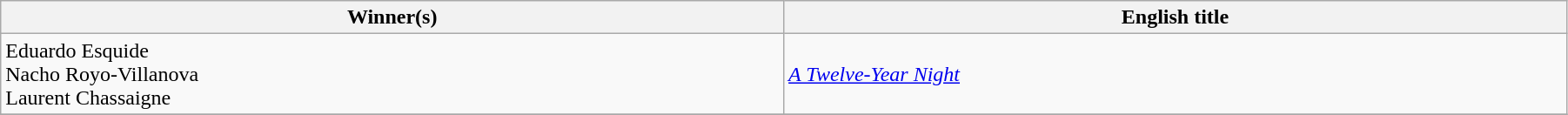<table class="wikitable" width="95%" cellpadding="5">
<tr>
<th width="18%">Winner(s)</th>
<th width="18%">English title</th>
</tr>
<tr>
<td>  Eduardo Esquide <br>  Nacho Royo-Villanova <br>  Laurent Chassaigne</td>
<td><em><a href='#'>A Twelve-Year Night</a></em></td>
</tr>
<tr>
</tr>
</table>
